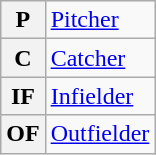<table class="wikitable">
<tr>
<th scope="row">P</th>
<td><a href='#'>Pitcher</a></td>
</tr>
<tr>
<th scope="row">C</th>
<td><a href='#'>Catcher</a></td>
</tr>
<tr>
<th scope="row">IF</th>
<td><a href='#'>Infielder</a></td>
</tr>
<tr>
<th scope="row">OF</th>
<td><a href='#'>Outfielder</a></td>
</tr>
</table>
